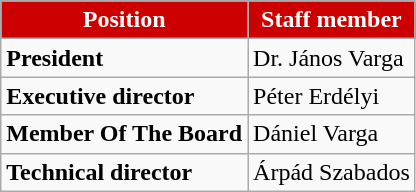<table class="wikitable">
<tr>
<th style="color:white; background:#CC0000">Position</th>
<th style="color:white; background:#CC0000">Staff member</th>
</tr>
<tr>
<td><strong>President</strong></td>
<td>Dr. János Varga</td>
</tr>
<tr>
<td><strong>Executive director</strong></td>
<td>Péter Erdélyi</td>
</tr>
<tr>
<td><strong>Member Of The Board</strong></td>
<td>Dániel Varga</td>
</tr>
<tr>
<td><strong>Technical director</strong></td>
<td>Árpád Szabados</td>
</tr>
</table>
